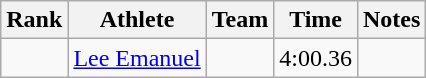<table class="wikitable sortable">
<tr>
<th>Rank</th>
<th>Athlete</th>
<th>Team</th>
<th>Time</th>
<th>Notes</th>
</tr>
<tr>
<td align=center></td>
<td><a href='#'>Lee Emanuel</a></td>
<td></td>
<td>4:00.36</td>
<td></td>
</tr>
</table>
